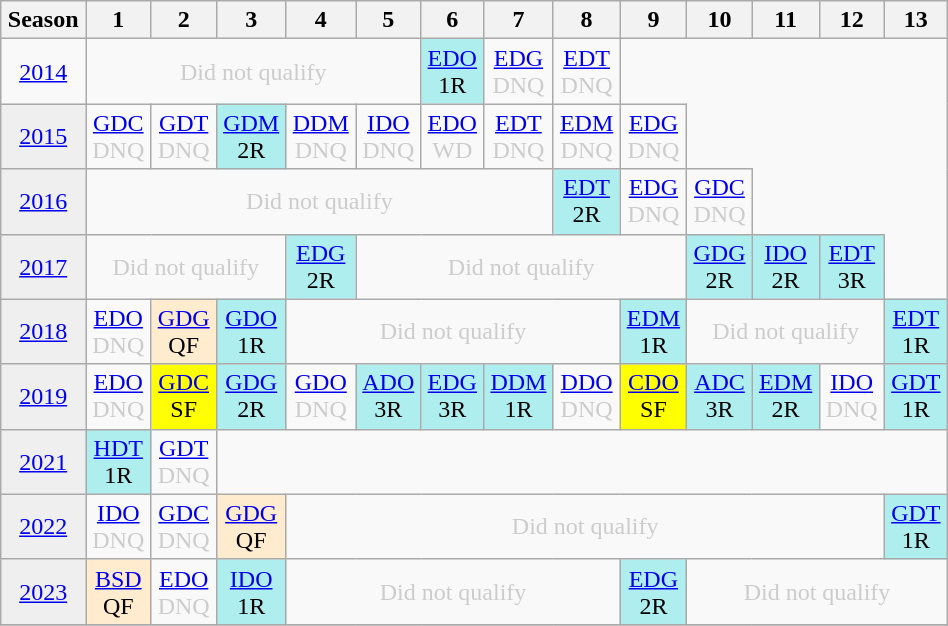<table class="wikitable" style="width:50%; margin:0">
<tr>
<th>Season</th>
<th>1</th>
<th>2</th>
<th>3</th>
<th>4</th>
<th>5</th>
<th>6</th>
<th>7</th>
<th>8</th>
<th>9</th>
<th>10</th>
<th>11</th>
<th>12</th>
<th>13</th>
</tr>
<tr>
<td style="text-align:center;"background:#efefef;"><a href='#'>2014</a></td>
<td colspan="5" style="text-align:center; color:#ccc;">Did not qualify</td>
<td style="text-align:center; background:#afeeee;"><a href='#'>EDO</a><br>1R</td>
<td style="text-align:center; color:#ccc;"><a href='#'>EDG</a><br>DNQ</td>
<td style="text-align:center; color:#ccc;"><a href='#'>EDT</a><br>DNQ</td>
</tr>
<tr>
<td style="text-align:center; background:#efefef;"><a href='#'>2015</a></td>
<td style="text-align:center; color:#ccc;"><a href='#'>GDC</a><br>DNQ</td>
<td style="text-align:center; color:#ccc;"><a href='#'>GDT</a><br>DNQ</td>
<td style="text-align:center; background:#afeeee;"><a href='#'>GDM</a><br>2R</td>
<td style="text-align:center; color:#ccc;"><a href='#'>DDM</a><br>DNQ</td>
<td style="text-align:center; color:#ccc;"><a href='#'>IDO</a><br>DNQ</td>
<td style="text-align:center; color:#ccc;"><a href='#'>EDO</a><br>WD</td>
<td style="text-align:center; color:#ccc;"><a href='#'>EDT</a><br>DNQ</td>
<td style="text-align:center; color:#ccc;"><a href='#'>EDM</a><br>DNQ</td>
<td style="text-align:center; color:#ccc;"><a href='#'>EDG</a><br>DNQ</td>
</tr>
<tr>
<td style="text-align:center; background:#efefef;"><a href='#'>2016</a></td>
<td colspan="7" style="text-align:center; color:#ccc;">Did not qualify</td>
<td style="text-align:center; background:#afeeee;"><a href='#'>EDT</a><br>2R</td>
<td style="text-align:center; color:#ccc;"><a href='#'>EDG</a><br>DNQ</td>
<td style="text-align:center; color:#ccc;"><a href='#'>GDC</a><br>DNQ</td>
</tr>
<tr>
<td style="text-align:center; background:#efefef;"><a href='#'>2017</a></td>
<td colspan="3" style="text-align:center; color:#ccc;">Did not qualify</td>
<td style="text-align:center; background:#afeeee;"><a href='#'>EDG</a><br>2R</td>
<td colspan="5" style="text-align:center; color:#ccc;">Did not qualify</td>
<td style="text-align:center; background:#afeeee;"><a href='#'>GDG</a><br>2R</td>
<td style="text-align:center; background:#afeeee;"><a href='#'>IDO</a><br>2R</td>
<td style="text-align:center; background:#afeeee;"><a href='#'>EDT</a><br>3R</td>
</tr>
<tr>
<td style="text-align:center; background:#efefef;"><a href='#'>2018</a></td>
<td style="text-align:center; color:#ccc;"><a href='#'>EDO</a><br>DNQ</td>
<td style="text-align:center; background:#ffebcd;"><a href='#'>GDG</a><br>QF</td>
<td style="text-align:center; background:#afeeee;"><a href='#'>GDO</a><br>1R</td>
<td colspan="5" style="text-align:center; color:#ccc;">Did not qualify</td>
<td style="text-align:center; background:#afeeee;"><a href='#'>EDM</a><br>1R</td>
<td colspan="3" style="text-align:center; color:#ccc;">Did not qualify</td>
<td style="text-align:center; background:#afeeee;"><a href='#'>EDT</a><br>1R</td>
</tr>
<tr>
<td style="text-align:center; background:#efefef;"><a href='#'>2019</a></td>
<td style="text-align:center; color:#ccc;"><a href='#'>EDO</a><br>DNQ</td>
<td style="text-align:center; background:yellow;"><a href='#'>GDC</a><br>SF</td>
<td style="text-align:center; background:#afeeee;"><a href='#'>GDG</a><br>2R</td>
<td style="text-align:center; color:#ccc;"><a href='#'>GDO</a><br>DNQ</td>
<td style="text-align:center; background:#afeeee;"><a href='#'>ADO</a><br>3R</td>
<td style="text-align:center; background:#afeeee;"><a href='#'>EDG</a><br>3R</td>
<td style="text-align:center; background:#afeeee;"><a href='#'>DDM</a><br>1R</td>
<td style="text-align:center; color:#ccc;"><a href='#'>DDO</a><br>DNQ</td>
<td style="text-align:center; background:yellow;"><a href='#'>CDO</a><br>SF</td>
<td style="text-align:center; background:#afeeee;"><a href='#'>ADC</a><br>3R</td>
<td style="text-align:center; background:#afeeee;"><a href='#'>EDM</a><br>2R</td>
<td style="text-align:center; color:#ccc;"><a href='#'>IDO</a><br>DNQ</td>
<td style="text-align:center; background:#afeeee;"><a href='#'>GDT</a><br>1R</td>
</tr>
<tr>
<td style="text-align:center;background:#efefef;"><a href='#'>2021</a></td>
<td style="text-align:center; background:#afeeee;"><a href='#'>HDT</a><br>1R</td>
<td style="text-align:center; color:#ccc;"><a href='#'>GDT</a><br>DNQ</td>
</tr>
<tr>
<td style="text-align:center; background:#efefef;"><a href='#'>2022</a></td>
<td style="text-align:center; color:#ccc;"><a href='#'>IDO</a><br>DNQ</td>
<td style="text-align:center; color:#ccc;"><a href='#'>GDC</a><br>DNQ</td>
<td style="text-align:center; background:#ffebcd;"><a href='#'>GDG</a><br>QF</td>
<td colspan="9" style="text-align:center; color:#ccc;">Did not qualify</td>
<td style="text-align:center; background:#afeeee;"><a href='#'>GDT</a><br>1R</td>
</tr>
<tr>
<td style="text-align:center; background:#efefef;"><a href='#'>2023</a></td>
<td style="text-align:center; background:#ffebcd;"><a href='#'>BSD</a><br>QF</td>
<td style="text-align:center; color:#ccc;"><a href='#'>EDO</a><br>DNQ</td>
<td style="text-align:center; background:#afeeee;"><a href='#'>IDO</a><br>1R</td>
<td colspan="5" style="text-align:center; color:#ccc;">Did not qualify</td>
<td style="text-align:center; background:#afeeee;"><a href='#'>EDG</a><br>2R</td>
<td colspan="4" style="text-align:center; color:#ccc;">Did not qualify</td>
</tr>
<tr>
</tr>
</table>
